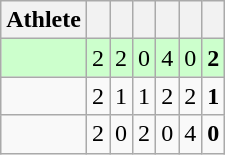<table class=wikitable style="text-align:center">
<tr>
<th>Athlete</th>
<th></th>
<th></th>
<th></th>
<th></th>
<th></th>
<th></th>
</tr>
<tr bgcolor=ccffcc>
<td style="text-align:left"></td>
<td>2</td>
<td>2</td>
<td>0</td>
<td>4</td>
<td>0</td>
<td><strong>2</strong></td>
</tr>
<tr>
<td style="text-align:left"></td>
<td>2</td>
<td>1</td>
<td>1</td>
<td>2</td>
<td>2</td>
<td><strong>1</strong></td>
</tr>
<tr>
<td style="text-align:left"></td>
<td>2</td>
<td>0</td>
<td>2</td>
<td>0</td>
<td>4</td>
<td><strong>0</strong></td>
</tr>
</table>
